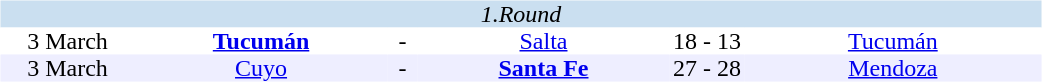<table width=700>
<tr>
<td width=700 valign="top"><br><table border=0 cellspacing=0 cellpadding=0 style="font-size: 100%; border-collapse: collapse;" width=100%>
<tr bgcolor="#CADFF0">
<td style="font-size:100%"; align="center" colspan="6"><em>1.Round</em></td>
</tr>
<tr align=center bgcolor=#FFFFFF>
<td width=90>3 March</td>
<td width=170><strong><a href='#'>Tucumán</a></strong></td>
<td width=20>-</td>
<td width=170><a href='#'>Salta</a></td>
<td width=50>18 - 13</td>
<td width=200><a href='#'>Tucumán</a></td>
</tr>
<tr align=center bgcolor=#EEEEFF>
<td width=90>3 March</td>
<td width=170><a href='#'>Cuyo</a></td>
<td width=20>-</td>
<td width=170><strong><a href='#'>Santa Fe</a></strong></td>
<td width=50>27 - 28</td>
<td width=200><a href='#'>Mendoza</a></td>
</tr>
</table>
</td>
</tr>
</table>
